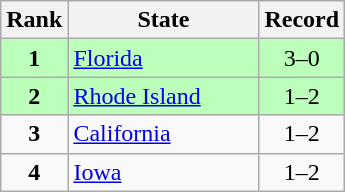<table class="wikitable">
<tr>
<th>Rank</th>
<th>State</th>
<th>Record</th>
</tr>
<tr bgcolor="bbffbb">
<td align=center><strong>1</strong></td>
<td align="left" width="120"> <a href='#'>Florida</a></td>
<td align=center>3–0</td>
</tr>
<tr bgcolor="bbffbb">
<td align=center><strong>2</strong></td>
<td align="left" width="120"> <a href='#'>Rhode Island</a></td>
<td align=center>1–2</td>
</tr>
<tr>
<td align=center><strong>3</strong></td>
<td align="left" width="120"> <a href='#'>California</a></td>
<td align=center>1–2</td>
</tr>
<tr>
<td align=center><strong>4</strong></td>
<td align="left" width="120"> <a href='#'>Iowa</a></td>
<td align=center>1–2</td>
</tr>
</table>
